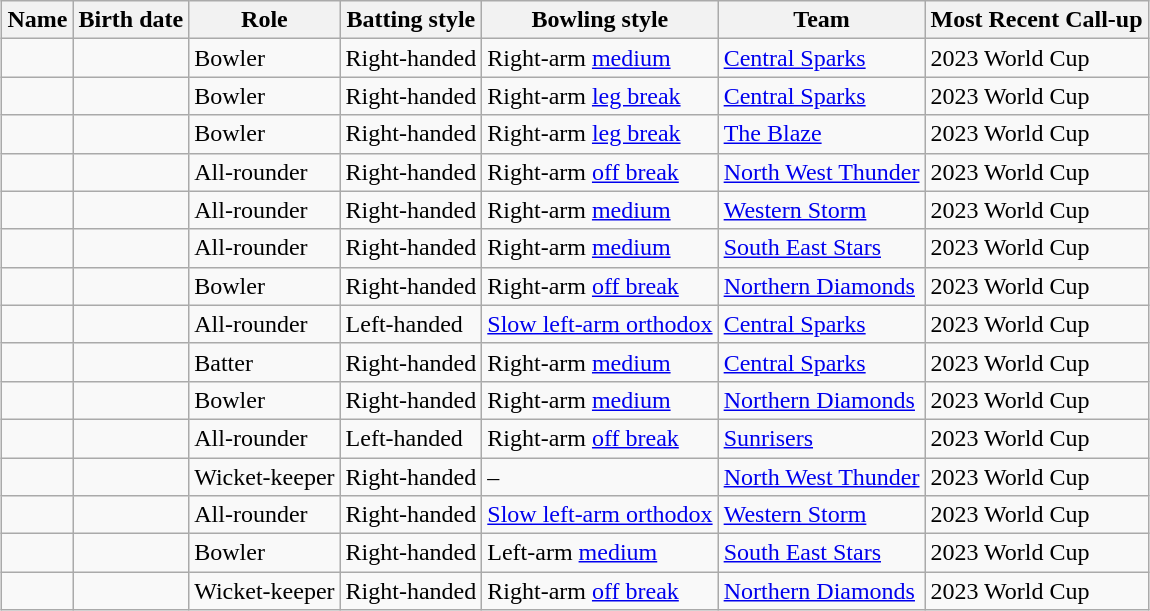<table class="wikitable sortable" style="margin: 1em auto 1em auto">
<tr>
<th>Name</th>
<th>Birth date</th>
<th>Role</th>
<th>Batting style</th>
<th>Bowling style</th>
<th>Team</th>
<th>Most Recent Call-up</th>
</tr>
<tr>
<td></td>
<td></td>
<td>Bowler</td>
<td>Right-handed</td>
<td>Right-arm <a href='#'>medium</a></td>
<td><a href='#'>Central Sparks</a></td>
<td>2023 World Cup</td>
</tr>
<tr>
<td></td>
<td></td>
<td>Bowler</td>
<td>Right-handed</td>
<td>Right-arm <a href='#'>leg break</a></td>
<td><a href='#'>Central Sparks</a></td>
<td>2023 World Cup</td>
</tr>
<tr>
<td></td>
<td></td>
<td>Bowler</td>
<td>Right-handed</td>
<td>Right-arm <a href='#'>leg break</a></td>
<td><a href='#'>The Blaze</a></td>
<td>2023 World Cup</td>
</tr>
<tr>
<td></td>
<td></td>
<td>All-rounder</td>
<td>Right-handed</td>
<td>Right-arm <a href='#'>off break</a></td>
<td><a href='#'>North West Thunder</a></td>
<td>2023 World Cup</td>
</tr>
<tr>
<td></td>
<td></td>
<td>All-rounder</td>
<td>Right-handed</td>
<td>Right-arm <a href='#'>medium</a></td>
<td><a href='#'>Western Storm</a></td>
<td>2023 World Cup</td>
</tr>
<tr>
<td></td>
<td></td>
<td>All-rounder</td>
<td>Right-handed</td>
<td>Right-arm <a href='#'>medium</a></td>
<td><a href='#'>South East Stars</a></td>
<td>2023 World Cup</td>
</tr>
<tr>
<td></td>
<td></td>
<td>Bowler</td>
<td>Right-handed</td>
<td>Right-arm <a href='#'>off break</a></td>
<td><a href='#'>Northern Diamonds</a></td>
<td>2023 World Cup</td>
</tr>
<tr>
<td></td>
<td></td>
<td>All-rounder</td>
<td>Left-handed</td>
<td><a href='#'>Slow left-arm orthodox</a></td>
<td><a href='#'>Central Sparks</a></td>
<td>2023 World Cup</td>
</tr>
<tr>
<td></td>
<td></td>
<td>Batter</td>
<td>Right-handed</td>
<td>Right-arm <a href='#'>medium</a></td>
<td><a href='#'>Central Sparks</a></td>
<td>2023 World Cup</td>
</tr>
<tr>
<td></td>
<td></td>
<td>Bowler</td>
<td>Right-handed</td>
<td>Right-arm <a href='#'>medium</a></td>
<td><a href='#'>Northern Diamonds</a></td>
<td>2023 World Cup</td>
</tr>
<tr>
<td></td>
<td></td>
<td>All-rounder</td>
<td>Left-handed</td>
<td>Right-arm <a href='#'>off break</a></td>
<td><a href='#'>Sunrisers</a></td>
<td>2023 World Cup</td>
</tr>
<tr>
<td></td>
<td></td>
<td>Wicket-keeper</td>
<td>Right-handed</td>
<td>–</td>
<td><a href='#'>North West Thunder</a></td>
<td>2023 World Cup</td>
</tr>
<tr>
<td></td>
<td></td>
<td>All-rounder</td>
<td>Right-handed</td>
<td><a href='#'>Slow left-arm orthodox</a></td>
<td><a href='#'>Western Storm</a></td>
<td>2023 World Cup</td>
</tr>
<tr>
<td></td>
<td></td>
<td>Bowler</td>
<td>Right-handed</td>
<td>Left-arm <a href='#'>medium</a></td>
<td><a href='#'>South East Stars</a></td>
<td>2023 World Cup</td>
</tr>
<tr>
<td></td>
<td></td>
<td>Wicket-keeper</td>
<td>Right-handed</td>
<td>Right-arm <a href='#'>off break</a></td>
<td><a href='#'>Northern Diamonds</a></td>
<td>2023 World Cup</td>
</tr>
</table>
